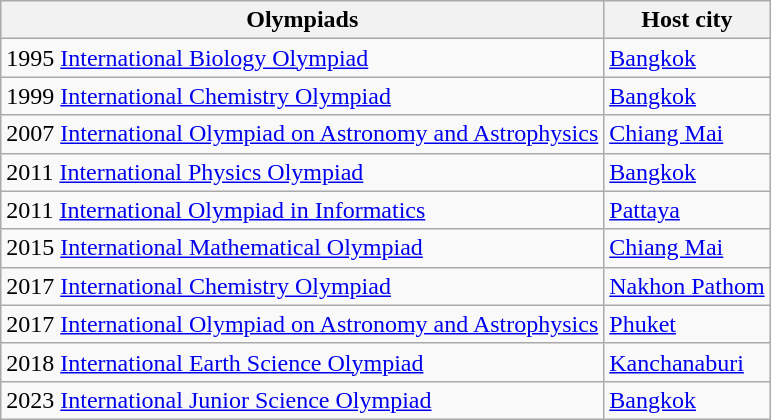<table class="wikitable">
<tr>
<th>Olympiads</th>
<th>Host city</th>
</tr>
<tr>
<td>1995 <a href='#'>International Biology Olympiad</a></td>
<td><a href='#'>Bangkok</a></td>
</tr>
<tr>
<td>1999 <a href='#'>International Chemistry Olympiad</a></td>
<td><a href='#'>Bangkok</a></td>
</tr>
<tr>
<td>2007 <a href='#'>International Olympiad on Astronomy and Astrophysics</a></td>
<td><a href='#'>Chiang Mai</a></td>
</tr>
<tr>
<td>2011 <a href='#'>International Physics Olympiad</a></td>
<td><a href='#'>Bangkok</a></td>
</tr>
<tr>
<td>2011 <a href='#'>International Olympiad in Informatics</a></td>
<td><a href='#'>Pattaya</a></td>
</tr>
<tr>
<td>2015 <a href='#'>International Mathematical Olympiad</a></td>
<td><a href='#'>Chiang Mai</a></td>
</tr>
<tr>
<td>2017 <a href='#'>International Chemistry Olympiad</a></td>
<td><a href='#'>Nakhon Pathom</a></td>
</tr>
<tr>
<td>2017 <a href='#'>International Olympiad on Astronomy and Astrophysics</a></td>
<td><a href='#'>Phuket</a></td>
</tr>
<tr>
<td>2018 <a href='#'>International Earth Science Olympiad</a></td>
<td><a href='#'>Kanchanaburi</a></td>
</tr>
<tr>
<td>2023 <a href='#'>International Junior Science Olympiad</a></td>
<td><a href='#'>Bangkok</a></td>
</tr>
</table>
